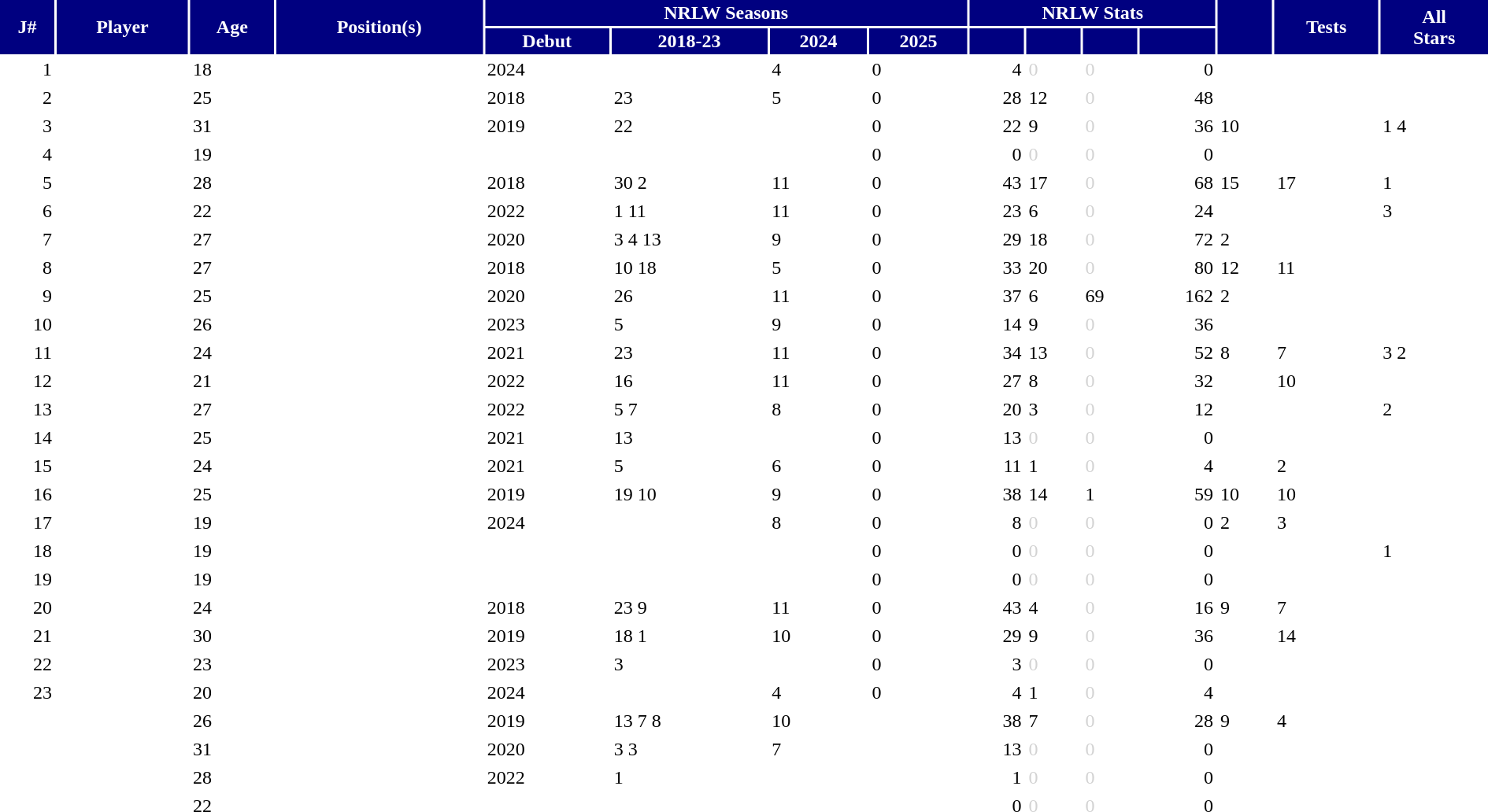<table class="sortable" border="0" cellspacing="2" cellpadding="2" style="width:100%;" style="text-align:center;">
<tr style="background:navy; color:white">
<th rowspan=2>J#</th>
<th rowspan=2>Player</th>
<th rowspan=2>Age</th>
<th rowspan=2>Position(s)</th>
<th colspan=4>NRLW Seasons</th>
<th colspan=4>NRLW Stats</th>
<th rowspan=2 class="unsortable"></th>
<th rowspan=2 class="unsortable">Tests</th>
<th rowspan=2 class="unsortable">All <br> Stars</th>
</tr>
<tr style="background:navy; color:white">
<th class="unsortable">Debut</th>
<th class="unsortable">2018-23</th>
<th class="unsortable">2024</th>
<th class="unsortable">2025</th>
<th></th>
<th></th>
<th class="unsortable"></th>
<th></th>
</tr>
<tr>
<td align=right>1</td>
<td align=left></td>
<td>18</td>
<td></td>
<td>2024</td>
<td></td>
<td align=left> 4</td>
<td align=left> 0</td>
<td align=right>4</td>
<td style="color:lightgray">0</td>
<td style="color:lightgray">0</td>
<td align=right>0</td>
<td></td>
<td></td>
<td></td>
</tr>
<tr>
<td align=right>2</td>
<td align=left></td>
<td>25</td>
<td></td>
<td>2018</td>
<td align=left> 23</td>
<td align=left> 5</td>
<td align=left> 0</td>
<td align=right>28</td>
<td>12</td>
<td style="color:lightgray">0</td>
<td align=right>48</td>
<td></td>
<td></td>
<td></td>
</tr>
<tr>
<td align=right>3</td>
<td align=left></td>
<td>31</td>
<td></td>
<td>2019</td>
<td align=left> 22</td>
<td align=left> </td>
<td align=left> 0</td>
<td align=right>22</td>
<td>9</td>
<td style="color:lightgray">0</td>
<td align=right>36</td>
<td align=left> 10</td>
<td></td>
<td align=left> 1  4</td>
</tr>
<tr>
<td align=right>4</td>
<td align=left></td>
<td>19</td>
<td></td>
<td></td>
<td></td>
<td align=left> </td>
<td align=left> 0</td>
<td align=right>0</td>
<td style="color:lightgray">0</td>
<td style="color:lightgray">0</td>
<td align=right>0</td>
<td></td>
<td></td>
<td></td>
</tr>
<tr>
<td align=right>5</td>
<td align=left></td>
<td>28</td>
<td></td>
<td>2018</td>
<td align=left> 30  2</td>
<td align=left> 11</td>
<td align=left> 0</td>
<td align=right>43</td>
<td>17</td>
<td style="color:lightgray">0</td>
<td align=right>68</td>
<td align=left> 15</td>
<td align=left> 17</td>
<td align=left> 1</td>
</tr>
<tr>
<td align=right>6</td>
<td align=left></td>
<td>22</td>
<td></td>
<td>2022</td>
<td align=left> 1  11</td>
<td align=left> 11</td>
<td align=left> 0</td>
<td align=right>23</td>
<td>6</td>
<td style="color:lightgray">0</td>
<td align=right>24</td>
<td></td>
<td></td>
<td align=left> 3</td>
</tr>
<tr>
<td align=right>7</td>
<td align=left></td>
<td>27</td>
<td></td>
<td>2020</td>
<td align=left> 3  4  13</td>
<td align=left> 9</td>
<td align=left> 0</td>
<td align=right>29</td>
<td>18</td>
<td style="color:lightgray">0</td>
<td align=right>72</td>
<td align=left> 2</td>
<td></td>
<td></td>
</tr>
<tr>
<td align=right>8</td>
<td align=left></td>
<td>27</td>
<td></td>
<td>2018</td>
<td align=left> 10  18</td>
<td align=left> 5</td>
<td align=left> 0</td>
<td align=right>33</td>
<td>20</td>
<td style="color:lightgray">0</td>
<td align=right>80</td>
<td align=left> 12</td>
<td align=left> 11</td>
<td></td>
</tr>
<tr>
<td align=right>9</td>
<td align=left></td>
<td>25</td>
<td></td>
<td>2020</td>
<td align=left> 26</td>
<td align=left> 11</td>
<td align=left> 0</td>
<td align=right>37</td>
<td>6</td>
<td>69</td>
<td align=right>162</td>
<td align=left> 2</td>
<td></td>
<td></td>
</tr>
<tr>
<td align=right>10</td>
<td align=left></td>
<td>26</td>
<td></td>
<td>2023</td>
<td align=left> 5</td>
<td align=left> 9</td>
<td align=left> 0</td>
<td align=right>14</td>
<td>9</td>
<td style="color:lightgray">0</td>
<td align=right>36</td>
<td></td>
<td></td>
<td></td>
</tr>
<tr>
<td align=right>11</td>
<td align=left></td>
<td>24</td>
<td></td>
<td>2021</td>
<td align=left> 23</td>
<td align=left> 11</td>
<td align=left> 0</td>
<td align=right>34</td>
<td>13</td>
<td style="color:lightgray">0</td>
<td align=right>52</td>
<td align=left> 8</td>
<td align=left> 7</td>
<td align=left> 3  2</td>
</tr>
<tr>
<td align=right>12</td>
<td align=left></td>
<td>21</td>
<td></td>
<td>2022</td>
<td align=left> 16</td>
<td align=left> 11</td>
<td align=left> 0</td>
<td align=right>27</td>
<td>8</td>
<td style="color:lightgray">0</td>
<td align=right>32</td>
<td></td>
<td align=left> 10</td>
<td></td>
</tr>
<tr>
<td align=right>13</td>
<td align=left></td>
<td>27</td>
<td></td>
<td>2022</td>
<td align=left> 5  7</td>
<td align=left> 8</td>
<td align=left> 0</td>
<td align=right>20</td>
<td>3</td>
<td style="color:lightgray">0</td>
<td align=right>12</td>
<td></td>
<td></td>
<td align=left> 2</td>
</tr>
<tr>
<td align=right>14</td>
<td align=left></td>
<td>25</td>
<td></td>
<td>2021</td>
<td align=left> 13</td>
<td align=left> </td>
<td align=left> 0</td>
<td align=right>13</td>
<td style="color:lightgray">0</td>
<td style="color:lightgray">0</td>
<td align=right>0</td>
<td></td>
<td></td>
<td></td>
</tr>
<tr>
<td align=right>15</td>
<td align=left></td>
<td>24</td>
<td></td>
<td>2021</td>
<td align=left> 5</td>
<td align=left> 6</td>
<td align=left> 0</td>
<td align=right>11</td>
<td>1</td>
<td style="color:lightgray">0</td>
<td align=right>4</td>
<td></td>
<td align=left> 2</td>
<td></td>
</tr>
<tr>
<td align=right>16</td>
<td align=left></td>
<td>25</td>
<td></td>
<td>2019</td>
<td align=left> 19  10</td>
<td align=left> 9</td>
<td align=left> 0</td>
<td align=right>38</td>
<td>14</td>
<td>1</td>
<td align=right>59</td>
<td align=left> 10</td>
<td align=left> 10</td>
<td></td>
</tr>
<tr>
<td align=right>17</td>
<td align=left></td>
<td>19</td>
<td></td>
<td>2024</td>
<td></td>
<td align=left> 8</td>
<td align=left> 0</td>
<td align=right>8</td>
<td style="color:lightgray">0</td>
<td style="color:lightgray">0</td>
<td align=right>0</td>
<td align=left> 2</td>
<td align=left> 3</td>
<td></td>
</tr>
<tr>
<td align=right>18</td>
<td align=left></td>
<td>19</td>
<td></td>
<td></td>
<td></td>
<td align=left> </td>
<td align=left> 0</td>
<td align=right>0</td>
<td style="color:lightgray">0</td>
<td style="color:lightgray">0</td>
<td align=right>0</td>
<td></td>
<td></td>
<td align=left> 1</td>
</tr>
<tr>
<td align=right>19</td>
<td align=left></td>
<td>19</td>
<td></td>
<td></td>
<td></td>
<td align=left> </td>
<td align=left> 0</td>
<td align=right>0</td>
<td style="color:lightgray">0</td>
<td style="color:lightgray">0</td>
<td align=right>0</td>
<td></td>
<td></td>
<td></td>
</tr>
<tr>
<td align=right>20</td>
<td align=left></td>
<td>24</td>
<td></td>
<td>2018</td>
<td align=left> 23  9</td>
<td align=left> 11</td>
<td align=left> 0</td>
<td align=right>43</td>
<td>4</td>
<td style="color:lightgray">0</td>
<td align=right>16</td>
<td align=left> 9</td>
<td align=left> 7</td>
<td></td>
</tr>
<tr>
<td align=right>21</td>
<td align=left></td>
<td>30</td>
<td></td>
<td>2019</td>
<td align=left> 18  1</td>
<td align=left> 10</td>
<td align=left> 0</td>
<td align=right>29</td>
<td>9</td>
<td style="color:lightgray">0</td>
<td align=right>36</td>
<td></td>
<td align=left> 14</td>
<td></td>
</tr>
<tr>
<td align=right>22</td>
<td align=left></td>
<td>23</td>
<td></td>
<td>2023</td>
<td align=left> 3</td>
<td align=left> </td>
<td align=left> 0</td>
<td align=right>3</td>
<td style="color:lightgray">0</td>
<td style="color:lightgray">0</td>
<td align=right>0</td>
<td></td>
<td></td>
<td></td>
</tr>
<tr>
<td align=right>23</td>
<td align=left></td>
<td>20</td>
<td></td>
<td>2024</td>
<td></td>
<td align=left> 4</td>
<td align=left> 0</td>
<td align=right>4</td>
<td>1</td>
<td style="color:lightgray">0</td>
<td align=right>4</td>
<td></td>
<td></td>
<td></td>
</tr>
<tr>
<td align=right></td>
<td align=left></td>
<td>26</td>
<td></td>
<td>2019</td>
<td align=left> 13  7  8</td>
<td align=left> 10</td>
<td></td>
<td align=right>38</td>
<td>7</td>
<td style="color:lightgray">0</td>
<td align=right>28</td>
<td align=left> 9</td>
<td align=left> 4</td>
<td></td>
</tr>
<tr>
<td align=right></td>
<td align=left></td>
<td>31</td>
<td></td>
<td>2020</td>
<td align=left> 3  3</td>
<td align=left> 7</td>
<td></td>
<td align=right>13</td>
<td style="color:lightgray">0</td>
<td style="color:lightgray">0</td>
<td align=right>0</td>
<td></td>
<td></td>
<td></td>
</tr>
<tr>
<td align=right></td>
<td align=left></td>
<td>28</td>
<td></td>
<td>2022</td>
<td align=left> 1</td>
<td align=left> </td>
<td></td>
<td align=right>1</td>
<td style="color:lightgray">0</td>
<td style="color:lightgray">0</td>
<td align=right>0</td>
<td></td>
<td></td>
<td></td>
</tr>
<tr>
<td align=right></td>
<td align=left></td>
<td>22</td>
<td></td>
<td></td>
<td></td>
<td align=left> </td>
<td></td>
<td align=right>0</td>
<td style="color:lightgray">0</td>
<td style="color:lightgray">0</td>
<td align=right>0</td>
<td></td>
<td></td>
<td></td>
</tr>
</table>
